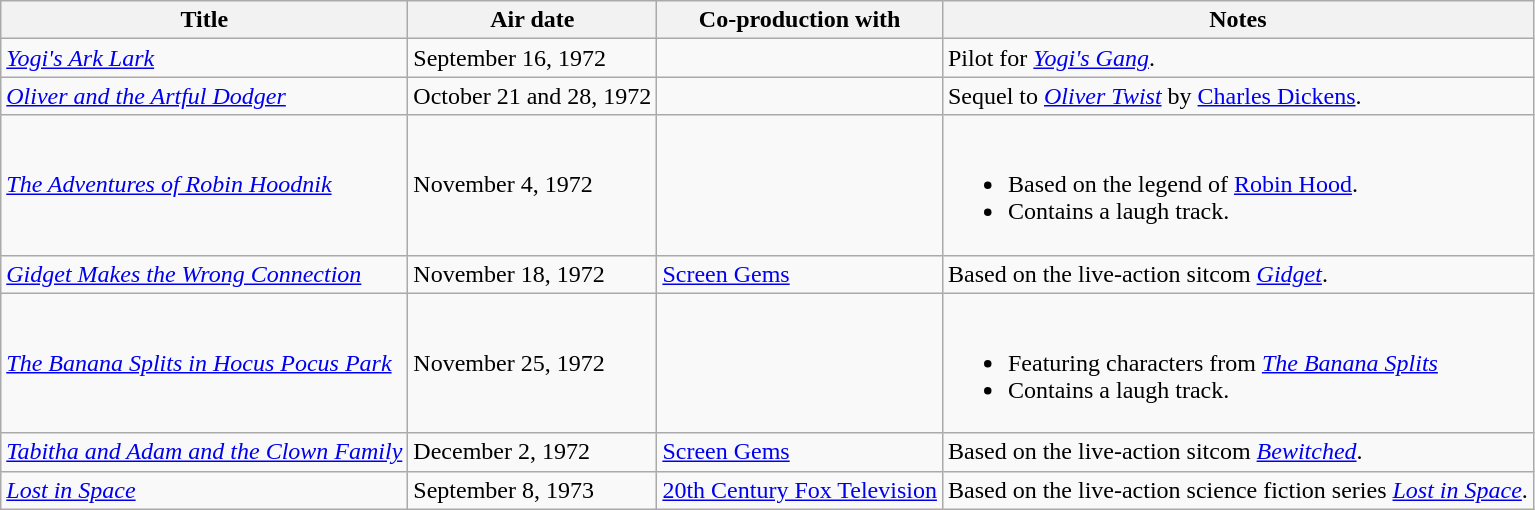<table class="wikitable sortable" style="clear:both">
<tr>
<th>Title</th>
<th>Air date</th>
<th>Co-production with</th>
<th>Notes</th>
</tr>
<tr>
<td><em><a href='#'>Yogi's Ark Lark</a></em></td>
<td>September 16, 1972</td>
<td></td>
<td>Pilot for <em><a href='#'>Yogi's Gang</a></em>.</td>
</tr>
<tr>
<td><em><a href='#'>Oliver and the Artful Dodger</a></em></td>
<td>October 21 and 28, 1972</td>
<td></td>
<td>Sequel to <em><a href='#'>Oliver Twist</a></em> by <a href='#'>Charles Dickens</a>.</td>
</tr>
<tr>
<td><em><a href='#'>The Adventures of Robin Hoodnik</a></em></td>
<td>November 4, 1972</td>
<td></td>
<td><br><ul><li>Based on the legend of <a href='#'>Robin Hood</a>.</li><li>Contains a laugh track.</li></ul></td>
</tr>
<tr>
<td><em><a href='#'>Gidget Makes the Wrong Connection</a></em></td>
<td>November 18, 1972</td>
<td><a href='#'>Screen Gems</a></td>
<td>Based on the live-action sitcom <em><a href='#'>Gidget</a></em>.</td>
</tr>
<tr>
<td><em><a href='#'>The Banana Splits in Hocus Pocus Park</a></em></td>
<td>November 25, 1972</td>
<td></td>
<td><br><ul><li>Featuring characters from <em><a href='#'>The Banana Splits</a></em></li><li>Contains a laugh track.</li></ul></td>
</tr>
<tr>
<td><em><a href='#'>Tabitha and Adam and the Clown Family</a></em></td>
<td>December 2, 1972</td>
<td><a href='#'>Screen Gems</a></td>
<td>Based on the live-action sitcom <em><a href='#'>Bewitched</a></em>.</td>
</tr>
<tr>
<td><em><a href='#'>Lost in Space</a></em></td>
<td>September 8, 1973</td>
<td><a href='#'>20th Century Fox Television</a></td>
<td>Based on the live-action science fiction series <em><a href='#'>Lost in Space</a></em>.</td>
</tr>
</table>
